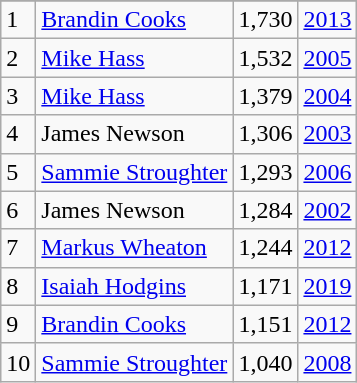<table class="wikitable">
<tr>
</tr>
<tr>
<td>1</td>
<td><a href='#'>Brandin Cooks</a></td>
<td>1,730</td>
<td><a href='#'>2013</a></td>
</tr>
<tr>
<td>2</td>
<td><a href='#'>Mike Hass</a></td>
<td>1,532</td>
<td><a href='#'>2005</a></td>
</tr>
<tr>
<td>3</td>
<td><a href='#'>Mike Hass</a></td>
<td>1,379</td>
<td><a href='#'>2004</a></td>
</tr>
<tr>
<td>4</td>
<td>James Newson</td>
<td>1,306</td>
<td><a href='#'>2003</a></td>
</tr>
<tr>
<td>5</td>
<td><a href='#'>Sammie Stroughter</a></td>
<td>1,293</td>
<td><a href='#'>2006</a></td>
</tr>
<tr>
<td>6</td>
<td>James Newson</td>
<td>1,284</td>
<td><a href='#'>2002</a></td>
</tr>
<tr>
<td>7</td>
<td><a href='#'>Markus Wheaton</a></td>
<td>1,244</td>
<td><a href='#'>2012</a></td>
</tr>
<tr>
<td>8</td>
<td><a href='#'>Isaiah Hodgins</a></td>
<td>1,171</td>
<td><a href='#'>2019</a></td>
</tr>
<tr>
<td>9</td>
<td><a href='#'>Brandin Cooks</a></td>
<td>1,151</td>
<td><a href='#'>2012</a></td>
</tr>
<tr>
<td>10</td>
<td><a href='#'>Sammie Stroughter</a></td>
<td>1,040</td>
<td><a href='#'>2008</a></td>
</tr>
</table>
